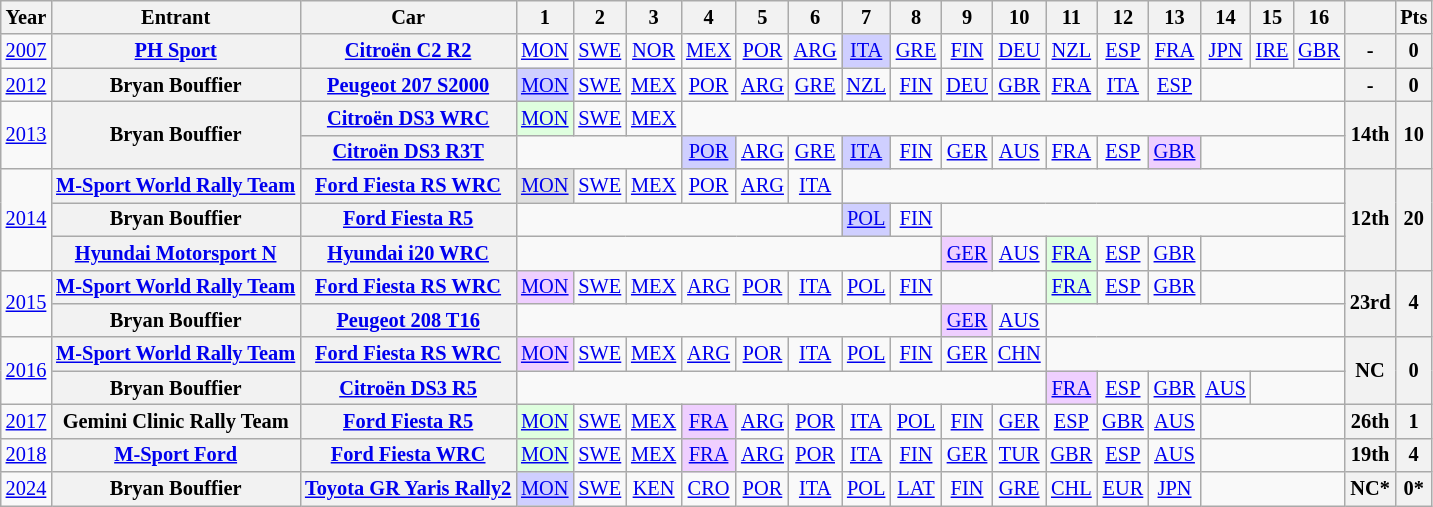<table class="wikitable" border="1" style="text-align:center; font-size:85%;">
<tr>
<th>Year</th>
<th>Entrant</th>
<th>Car</th>
<th>1</th>
<th>2</th>
<th>3</th>
<th>4</th>
<th>5</th>
<th>6</th>
<th>7</th>
<th>8</th>
<th>9</th>
<th>10</th>
<th>11</th>
<th>12</th>
<th>13</th>
<th>14</th>
<th>15</th>
<th>16</th>
<th></th>
<th>Pts</th>
</tr>
<tr>
<td><a href='#'>2007</a></td>
<th nowrap><a href='#'>PH Sport</a></th>
<th nowrap><a href='#'>Citroën C2 R2</a></th>
<td><a href='#'>MON</a></td>
<td><a href='#'>SWE</a></td>
<td><a href='#'>NOR</a></td>
<td><a href='#'>MEX</a></td>
<td><a href='#'>POR</a></td>
<td><a href='#'>ARG</a></td>
<td style="background:#CFCFFF;"><a href='#'>ITA</a><br></td>
<td><a href='#'>GRE</a></td>
<td><a href='#'>FIN</a></td>
<td><a href='#'>DEU</a></td>
<td><a href='#'>NZL</a></td>
<td><a href='#'>ESP</a></td>
<td><a href='#'>FRA</a></td>
<td><a href='#'>JPN</a></td>
<td><a href='#'>IRE</a></td>
<td><a href='#'>GBR</a></td>
<th>-</th>
<th>0</th>
</tr>
<tr>
<td><a href='#'>2012</a></td>
<th nowrap>Bryan Bouffier</th>
<th nowrap><a href='#'>Peugeot 207 S2000</a></th>
<td style="background:#CFCFFF;"><a href='#'>MON</a><br></td>
<td><a href='#'>SWE</a></td>
<td><a href='#'>MEX</a></td>
<td><a href='#'>POR</a></td>
<td><a href='#'>ARG</a></td>
<td><a href='#'>GRE</a></td>
<td><a href='#'>NZL</a></td>
<td><a href='#'>FIN</a></td>
<td><a href='#'>DEU</a></td>
<td><a href='#'>GBR</a></td>
<td><a href='#'>FRA</a></td>
<td><a href='#'>ITA</a></td>
<td><a href='#'>ESP</a></td>
<td colspan=3></td>
<th>-</th>
<th>0</th>
</tr>
<tr>
<td rowspan=2><a href='#'>2013</a></td>
<th rowspan=2 nowrap>Bryan Bouffier</th>
<th nowrap><a href='#'>Citroën DS3 WRC</a></th>
<td style="background:#DFFFDF;"><a href='#'>MON</a><br></td>
<td><a href='#'>SWE</a></td>
<td><a href='#'>MEX</a></td>
<td colspan=13></td>
<th rowspan=2>14th</th>
<th rowspan=2>10</th>
</tr>
<tr>
<th nowrap><a href='#'>Citroën DS3 R3T</a></th>
<td colspan=3></td>
<td style="background:#CFCFFF;"><a href='#'>POR</a><br></td>
<td><a href='#'>ARG</a></td>
<td><a href='#'>GRE</a></td>
<td style="background:#CFCFFF;"><a href='#'>ITA</a><br></td>
<td><a href='#'>FIN</a><br></td>
<td><a href='#'>GER</a></td>
<td><a href='#'>AUS</a></td>
<td><a href='#'>FRA</a></td>
<td><a href='#'>ESP</a></td>
<td style="background:#EFCFFF;"><a href='#'>GBR</a><br></td>
<td colspan=3></td>
</tr>
<tr>
<td rowspan=3><a href='#'>2014</a></td>
<th nowrap><a href='#'>M-Sport World Rally Team</a></th>
<th nowrap><a href='#'>Ford Fiesta RS WRC</a></th>
<td style="background:#DFDFDF;"><a href='#'>MON</a><br></td>
<td><a href='#'>SWE</a></td>
<td><a href='#'>MEX</a></td>
<td><a href='#'>POR</a></td>
<td><a href='#'>ARG</a></td>
<td><a href='#'>ITA</a></td>
<td colspan=10></td>
<th rowspan=3><strong>12th</strong></th>
<th rowspan=3><strong>20</strong></th>
</tr>
<tr>
<th nowrap>Bryan Bouffier</th>
<th nowrap><a href='#'>Ford Fiesta R5</a></th>
<td colspan=6></td>
<td style="background:#CFCFFF;"><a href='#'>POL</a><br></td>
<td><a href='#'>FIN</a></td>
<td colspan=8></td>
</tr>
<tr>
<th nowrap><a href='#'>Hyundai Motorsport N</a></th>
<th nowrap><a href='#'>Hyundai i20 WRC</a></th>
<td colspan=8></td>
<td style="background:#EFCFFF;"><a href='#'>GER</a><br></td>
<td><a href='#'>AUS</a></td>
<td style="background:#DFFFDF;"><a href='#'>FRA</a><br></td>
<td><a href='#'>ESP</a></td>
<td><a href='#'>GBR</a></td>
<td colspan=3></td>
</tr>
<tr>
<td rowspan=2><a href='#'>2015</a></td>
<th nowrap><a href='#'>M-Sport World Rally Team</a></th>
<th nowrap><a href='#'>Ford Fiesta RS WRC</a></th>
<td style="background:#EFCFFF;"><a href='#'>MON</a><br></td>
<td><a href='#'>SWE</a></td>
<td><a href='#'>MEX</a></td>
<td><a href='#'>ARG</a></td>
<td><a href='#'>POR</a></td>
<td><a href='#'>ITA</a></td>
<td><a href='#'>POL</a></td>
<td><a href='#'>FIN</a></td>
<td colspan=2></td>
<td style="background:#DFFFDF;"><a href='#'>FRA</a><br></td>
<td><a href='#'>ESP</a></td>
<td><a href='#'>GBR</a></td>
<td colspan=3></td>
<th rowspan=2>23rd</th>
<th rowspan=2>4</th>
</tr>
<tr>
<th nowrap>Bryan Bouffier</th>
<th nowrap><a href='#'>Peugeot 208 T16</a></th>
<td colspan=8></td>
<td style="background:#EFCFFF;"><a href='#'>GER</a><br></td>
<td><a href='#'>AUS</a></td>
<td colspan=6></td>
</tr>
<tr>
<td rowspan=2><a href='#'>2016</a></td>
<th nowrap><a href='#'>M-Sport World Rally Team</a></th>
<th nowrap><a href='#'>Ford Fiesta RS WRC</a></th>
<td style="background:#EFCFFF;"><a href='#'>MON</a><br></td>
<td><a href='#'>SWE</a></td>
<td><a href='#'>MEX</a></td>
<td><a href='#'>ARG</a></td>
<td><a href='#'>POR</a></td>
<td><a href='#'>ITA</a></td>
<td><a href='#'>POL</a></td>
<td><a href='#'>FIN</a></td>
<td><a href='#'>GER</a></td>
<td><a href='#'>CHN</a><br></td>
<td colspan=6></td>
<th rowspan=2>NC</th>
<th rowspan=2>0</th>
</tr>
<tr>
<th nowrap>Bryan Bouffier</th>
<th nowrap><a href='#'>Citroën DS3 R5</a></th>
<td colspan=10></td>
<td style="background:#EFCFFF;"><a href='#'>FRA</a><br></td>
<td><a href='#'>ESP</a></td>
<td><a href='#'>GBR</a></td>
<td><a href='#'>AUS</a></td>
<td colspan=2></td>
</tr>
<tr>
<td><a href='#'>2017</a></td>
<th nowrap>Gemini Clinic Rally Team</th>
<th nowrap><a href='#'>Ford Fiesta R5</a></th>
<td style="background:#DFFFDF;"><a href='#'>MON</a><br></td>
<td><a href='#'>SWE</a></td>
<td><a href='#'>MEX</a></td>
<td style="background:#EFCFFF;"><a href='#'>FRA</a><br></td>
<td><a href='#'>ARG</a></td>
<td><a href='#'>POR</a></td>
<td><a href='#'>ITA</a></td>
<td><a href='#'>POL</a></td>
<td><a href='#'>FIN</a></td>
<td><a href='#'>GER</a></td>
<td><a href='#'>ESP</a></td>
<td><a href='#'>GBR</a></td>
<td><a href='#'>AUS</a></td>
<td colspan=3></td>
<th>26th</th>
<th>1</th>
</tr>
<tr>
<td><a href='#'>2018</a></td>
<th nowrap><a href='#'>M-Sport Ford</a></th>
<th nowrap><a href='#'>Ford Fiesta WRC</a></th>
<td style="background:#DFFFDF;"><a href='#'>MON</a><br></td>
<td><a href='#'>SWE</a></td>
<td><a href='#'>MEX</a></td>
<td style="background:#EFCFFF;"><a href='#'>FRA</a><br></td>
<td><a href='#'>ARG</a></td>
<td><a href='#'>POR</a></td>
<td><a href='#'>ITA</a></td>
<td><a href='#'>FIN</a></td>
<td><a href='#'>GER</a></td>
<td><a href='#'>TUR</a></td>
<td><a href='#'>GBR</a></td>
<td><a href='#'>ESP</a></td>
<td><a href='#'>AUS</a></td>
<td colspan=3></td>
<th>19th</th>
<th>4</th>
</tr>
<tr>
<td><a href='#'>2024</a></td>
<th nowrap>Bryan Bouffier</th>
<th nowrap><a href='#'>Toyota GR Yaris Rally2</a></th>
<td style="background:#CFCFFF;"><a href='#'>MON</a><br></td>
<td><a href='#'>SWE</a></td>
<td><a href='#'>KEN</a></td>
<td><a href='#'>CRO</a></td>
<td><a href='#'>POR</a></td>
<td><a href='#'>ITA</a></td>
<td><a href='#'>POL</a></td>
<td><a href='#'>LAT</a></td>
<td><a href='#'>FIN</a></td>
<td><a href='#'>GRE</a></td>
<td><a href='#'>CHL</a></td>
<td><a href='#'>EUR</a></td>
<td><a href='#'>JPN</a></td>
<td colspan=3></td>
<th>NC*</th>
<th>0*</th>
</tr>
</table>
